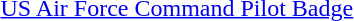<table>
<tr>
<td></td>
<td><a href='#'>US Air Force Command Pilot Badge</a></td>
</tr>
</table>
